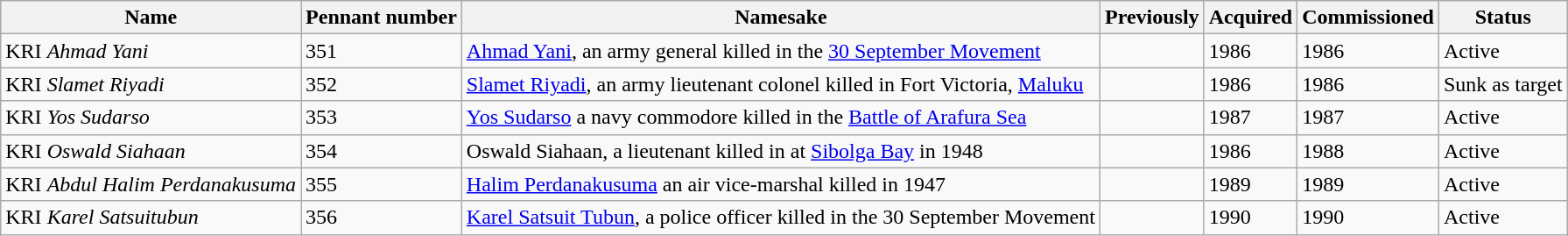<table class="wikitable">
<tr>
<th>Name</th>
<th>Pennant number</th>
<th>Namesake</th>
<th>Previously</th>
<th>Acquired</th>
<th>Commissioned</th>
<th>Status</th>
</tr>
<tr>
<td>KRI <em>Ahmad Yani</em></td>
<td>351</td>
<td><a href='#'>Ahmad Yani</a>, an army general killed in the <a href='#'>30 September Movement</a></td>
<td></td>
<td>1986</td>
<td>1986</td>
<td>Active</td>
</tr>
<tr>
<td>KRI <em>Slamet Riyadi</em></td>
<td>352</td>
<td><a href='#'>Slamet Riyadi</a>, an army lieutenant colonel killed in Fort Victoria, <a href='#'>Maluku</a></td>
<td></td>
<td>1986</td>
<td>1986</td>
<td>Sunk as target</td>
</tr>
<tr>
<td>KRI <em>Yos Sudarso</em></td>
<td>353</td>
<td><a href='#'>Yos Sudarso</a> a navy commodore killed in the <a href='#'>Battle of Arafura Sea</a></td>
<td></td>
<td>1987</td>
<td>1987</td>
<td>Active</td>
</tr>
<tr>
<td>KRI <em>Oswald Siahaan</em></td>
<td>354</td>
<td>Oswald Siahaan, a lieutenant killed in at <a href='#'>Sibolga Bay</a> in 1948</td>
<td></td>
<td>1986</td>
<td>1988</td>
<td>Active</td>
</tr>
<tr>
<td>KRI <em>Abdul Halim Perdanakusuma</em></td>
<td>355</td>
<td><a href='#'>Halim Perdanakusuma</a> an air vice-marshal killed in 1947</td>
<td></td>
<td>1989</td>
<td>1989</td>
<td>Active</td>
</tr>
<tr>
<td>KRI <em>Karel Satsuitubun</em></td>
<td>356</td>
<td><a href='#'>Karel Satsuit Tubun</a>, a police officer killed in the 30 September Movement</td>
<td></td>
<td>1990</td>
<td>1990</td>
<td>Active</td>
</tr>
</table>
